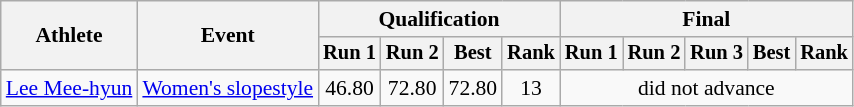<table class="wikitable" style="font-size:90%">
<tr>
<th rowspan="2">Athlete</th>
<th rowspan="2">Event</th>
<th colspan="4">Qualification</th>
<th colspan="5">Final</th>
</tr>
<tr style="font-size:95%">
<th>Run 1</th>
<th>Run 2</th>
<th>Best</th>
<th>Rank</th>
<th>Run 1</th>
<th>Run 2</th>
<th>Run 3</th>
<th>Best</th>
<th>Rank</th>
</tr>
<tr align=center>
<td align=left><a href='#'>Lee Mee-hyun</a></td>
<td align=left><a href='#'>Women's slopestyle</a></td>
<td>46.80</td>
<td>72.80</td>
<td>72.80</td>
<td>13</td>
<td colspan=5>did not advance</td>
</tr>
</table>
